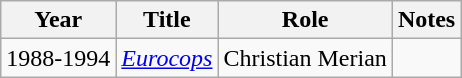<table class="wikitable sortable">
<tr>
<th>Year</th>
<th>Title</th>
<th>Role</th>
<th class="unsortable">Notes</th>
</tr>
<tr>
<td>1988-1994</td>
<td><em><a href='#'>Eurocops</a></em></td>
<td>Christian Merian</td>
<td></td>
</tr>
</table>
